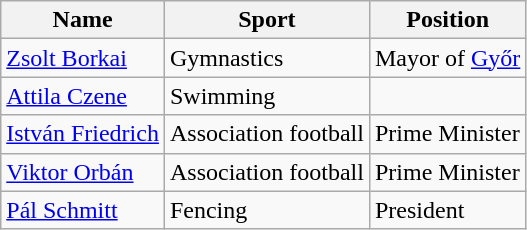<table class="wikitable sortable">
<tr>
<th>Name</th>
<th>Sport</th>
<th>Position</th>
</tr>
<tr>
<td data-sort-value="Borkai,Zsolt"><a href='#'>Zsolt Borkai</a></td>
<td>Gymnastics</td>
<td>Mayor of <a href='#'>Győr</a></td>
</tr>
<tr>
<td data-sort-value="Czene,Attila"><a href='#'>Attila Czene</a></td>
<td>Swimming</td>
<td></td>
</tr>
<tr>
<td data-sort-value="Friedrich,István"><a href='#'>István Friedrich</a></td>
<td>Association football</td>
<td>Prime Minister</td>
</tr>
<tr>
<td data-sort-value="Orbán,Viktor"><a href='#'>Viktor Orbán</a></td>
<td>Association football</td>
<td>Prime Minister</td>
</tr>
<tr>
<td data-sort-value="Schmitt,Pál"><a href='#'>Pál Schmitt</a></td>
<td>Fencing</td>
<td>President</td>
</tr>
</table>
